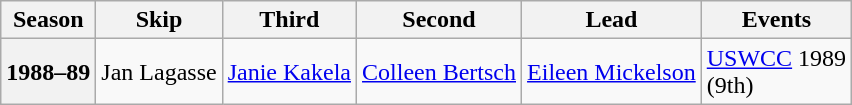<table class="wikitable">
<tr>
<th scope="col">Season</th>
<th scope="col">Skip</th>
<th scope="col">Third</th>
<th scope="col">Second</th>
<th scope="col">Lead</th>
<th scope="col">Events</th>
</tr>
<tr>
<th scope="row">1988–89</th>
<td>Jan Lagasse</td>
<td><a href='#'>Janie Kakela</a></td>
<td><a href='#'>Colleen Bertsch</a></td>
<td><a href='#'>Eileen Mickelson</a></td>
<td><a href='#'>USWCC</a> 1989 <br> (9th)</td>
</tr>
</table>
